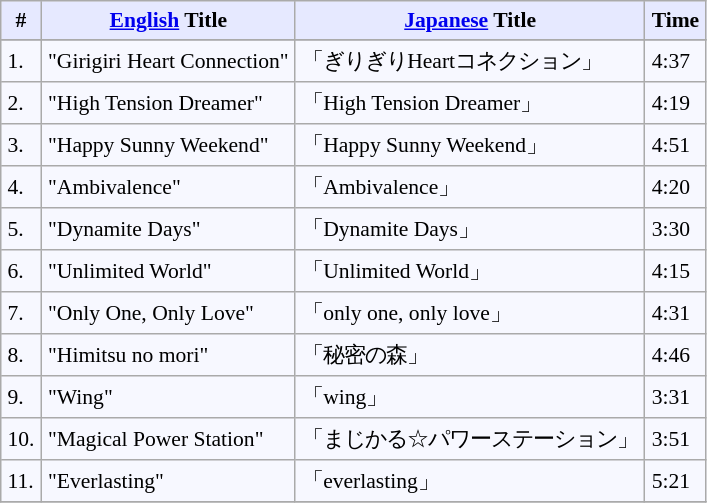<table border="" cellpadding="4" cellspacing="0" style="border: 1px #aaaaaa solid; border-collapse: collapse; padding: 0.2em; margin: 1em 1em 1em 0; background: #f7f8ff; font-size:0.9em">
<tr valign="middle" bgcolor="#e6e9ff">
<th rowspan="1">#</th>
<th rowspan="1"><a href='#'>English</a> Title</th>
<th colspan="1"><a href='#'>Japanese</a> Title</th>
<th rowspan="1">Time</th>
</tr>
<tr bgcolor="#e6e9ff">
</tr>
<tr>
<td>1.</td>
<td>"Girigiri Heart Connection"</td>
<td>「ぎりぎりHeartコネクション」</td>
<td>4:37</td>
</tr>
<tr>
<td>2.</td>
<td>"High Tension Dreamer"</td>
<td>「High Tension Dreamer」</td>
<td>4:19</td>
</tr>
<tr>
<td>3.</td>
<td>"Happy Sunny Weekend"</td>
<td>「Happy Sunny Weekend」</td>
<td>4:51</td>
</tr>
<tr>
<td>4.</td>
<td>"Ambivalence"</td>
<td>「Ambivalence」</td>
<td>4:20</td>
</tr>
<tr>
<td>5.</td>
<td>"Dynamite Days"</td>
<td>「Dynamite Days」</td>
<td>3:30</td>
</tr>
<tr>
<td>6.</td>
<td>"Unlimited World"</td>
<td>「Unlimited World」</td>
<td>4:15</td>
</tr>
<tr>
<td>7.</td>
<td>"Only One, Only Love"</td>
<td>「only one, only love」</td>
<td>4:31</td>
</tr>
<tr>
<td>8.</td>
<td>"Himitsu no mori"</td>
<td>「秘密の森」</td>
<td>4:46</td>
</tr>
<tr>
<td>9.</td>
<td>"Wing"</td>
<td>「wing」</td>
<td>3:31</td>
</tr>
<tr>
<td>10.</td>
<td>"Magical Power Station"</td>
<td>「まじかる☆パワーステーション」</td>
<td>3:51</td>
</tr>
<tr>
<td>11.</td>
<td>"Everlasting"</td>
<td>「everlasting」</td>
<td>5:21</td>
</tr>
<tr>
</tr>
</table>
